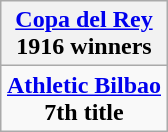<table class="wikitable" style="text-align: center; margin: 0 auto;">
<tr>
<th><a href='#'>Copa del Rey</a><br>1916 winners</th>
</tr>
<tr>
<td><strong><a href='#'>Athletic Bilbao</a></strong><br><strong>7th title</strong></td>
</tr>
</table>
